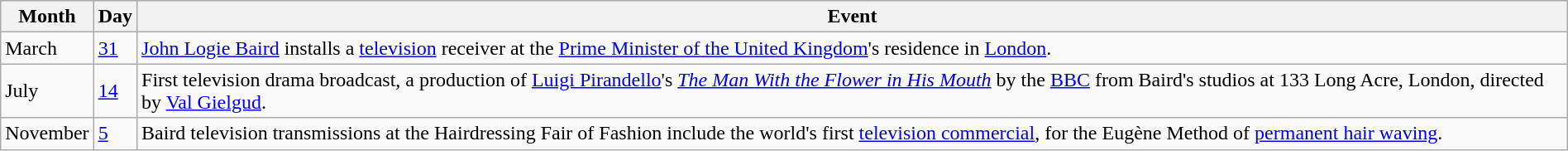<table width=100% class="wikitable">
<tr bgcolor="#CCCCFF" align="left">
<th>Month</th>
<th>Day</th>
<th>Event</th>
</tr>
<tr valign="top">
<td>March</td>
<td><a href='#'>31</a></td>
<td><a href='#'>John Logie Baird</a> installs a <a href='#'>television</a> receiver at the <a href='#'>Prime Minister of the United Kingdom</a>'s residence in <a href='#'>London</a>.</td>
</tr>
<tr>
<td>July</td>
<td><a href='#'>14</a></td>
<td>First television drama broadcast, a production of <a href='#'>Luigi Pirandello</a>'s <em><a href='#'>The Man With the Flower in His Mouth</a></em> by the <a href='#'>BBC</a> from Baird's studios at 133 Long Acre, London, directed by <a href='#'>Val Gielgud</a>.</td>
</tr>
<tr>
<td>November</td>
<td><a href='#'>5</a></td>
<td>Baird television transmissions at the Hairdressing Fair of Fashion include the world's first <a href='#'>television commercial</a>, for the Eugène Method of <a href='#'>permanent hair waving</a>.</td>
</tr>
</table>
